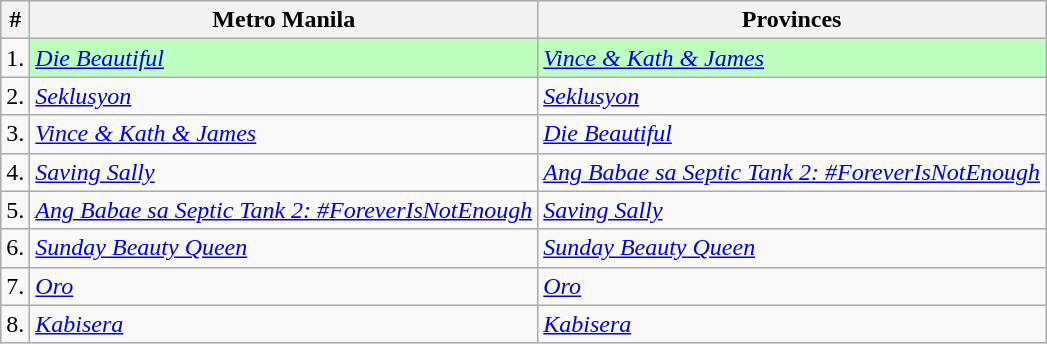<table class="wikitable" style="text align: center">
<tr bgcolor="#efefef">
<th>#</th>
<th>Metro Manila</th>
<th>Provinces</th>
</tr>
<tr>
<td>1.</td>
<td style="background:#BFFFC0;"><em><a href='#'>Die Beautiful</a></em></td>
<td style="background:#BFFFC0;"><em><a href='#'>Vince & Kath & James</a></em></td>
</tr>
<tr>
<td>2.</td>
<td><em><a href='#'>Seklusyon</a></em></td>
<td><em><a href='#'>Seklusyon</a></em></td>
</tr>
<tr>
<td>3.</td>
<td><em><a href='#'>Vince & Kath & James</a></em></td>
<td><em><a href='#'>Die Beautiful</a></em></td>
</tr>
<tr>
<td>4.</td>
<td><em><a href='#'>Saving Sally</a></em></td>
<td><em><a href='#'>Ang Babae sa Septic Tank 2: #ForeverIsNotEnough</a></em></td>
</tr>
<tr>
<td>5.</td>
<td><em><a href='#'>Ang Babae sa Septic Tank 2: #ForeverIsNotEnough</a></em></td>
<td><em><a href='#'>Saving Sally</a></em></td>
</tr>
<tr>
<td>6.</td>
<td><em><a href='#'>Sunday Beauty Queen</a></em></td>
<td><em><a href='#'>Sunday Beauty Queen</a></em></td>
</tr>
<tr>
<td>7.</td>
<td><em><a href='#'>Oro</a></em></td>
<td><em><a href='#'>Oro</a></em></td>
</tr>
<tr>
<td>8.</td>
<td><em><a href='#'>Kabisera</a></em></td>
<td><em><a href='#'>Kabisera</a></em></td>
</tr>
</table>
